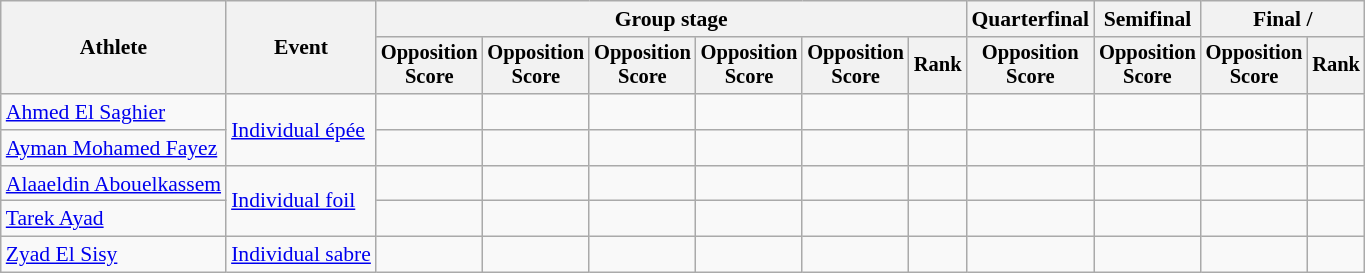<table class=wikitable style="font-size:90%">
<tr>
<th rowspan=2>Athlete</th>
<th rowspan=2>Event</th>
<th colspan=6>Group stage</th>
<th>Quarterfinal</th>
<th>Semifinal</th>
<th colspan=2>Final / </th>
</tr>
<tr style="font-size:95%">
<th>Opposition<br>Score</th>
<th>Opposition<br>Score</th>
<th>Opposition<br>Score</th>
<th>Opposition<br>Score</th>
<th>Opposition<br>Score</th>
<th>Rank</th>
<th>Opposition<br>Score</th>
<th>Opposition<br>Score</th>
<th>Opposition<br>Score</th>
<th>Rank</th>
</tr>
<tr align=center>
<td align=left><a href='#'>Ahmed El Saghier</a></td>
<td align=left rowspan=2><a href='#'>Individual épée</a></td>
<td></td>
<td></td>
<td></td>
<td></td>
<td></td>
<td></td>
<td></td>
<td></td>
<td></td>
<td></td>
</tr>
<tr align=center>
<td align=left><a href='#'>Ayman Mohamed Fayez</a></td>
<td></td>
<td></td>
<td></td>
<td></td>
<td></td>
<td></td>
<td></td>
<td></td>
<td></td>
<td></td>
</tr>
<tr align=center>
<td align=left><a href='#'>Alaaeldin Abouelkassem</a></td>
<td align=left rowspan=2><a href='#'>Individual foil</a></td>
<td></td>
<td></td>
<td></td>
<td></td>
<td></td>
<td></td>
<td></td>
<td></td>
<td></td>
<td></td>
</tr>
<tr align=center>
<td align=left><a href='#'>Tarek Ayad</a></td>
<td></td>
<td></td>
<td></td>
<td></td>
<td></td>
<td></td>
<td></td>
<td></td>
<td></td>
<td></td>
</tr>
<tr align=center>
<td align=left><a href='#'>Zyad El Sisy</a></td>
<td align=left><a href='#'>Individual sabre</a></td>
<td></td>
<td></td>
<td></td>
<td></td>
<td></td>
<td></td>
<td></td>
<td></td>
<td></td>
<td></td>
</tr>
</table>
